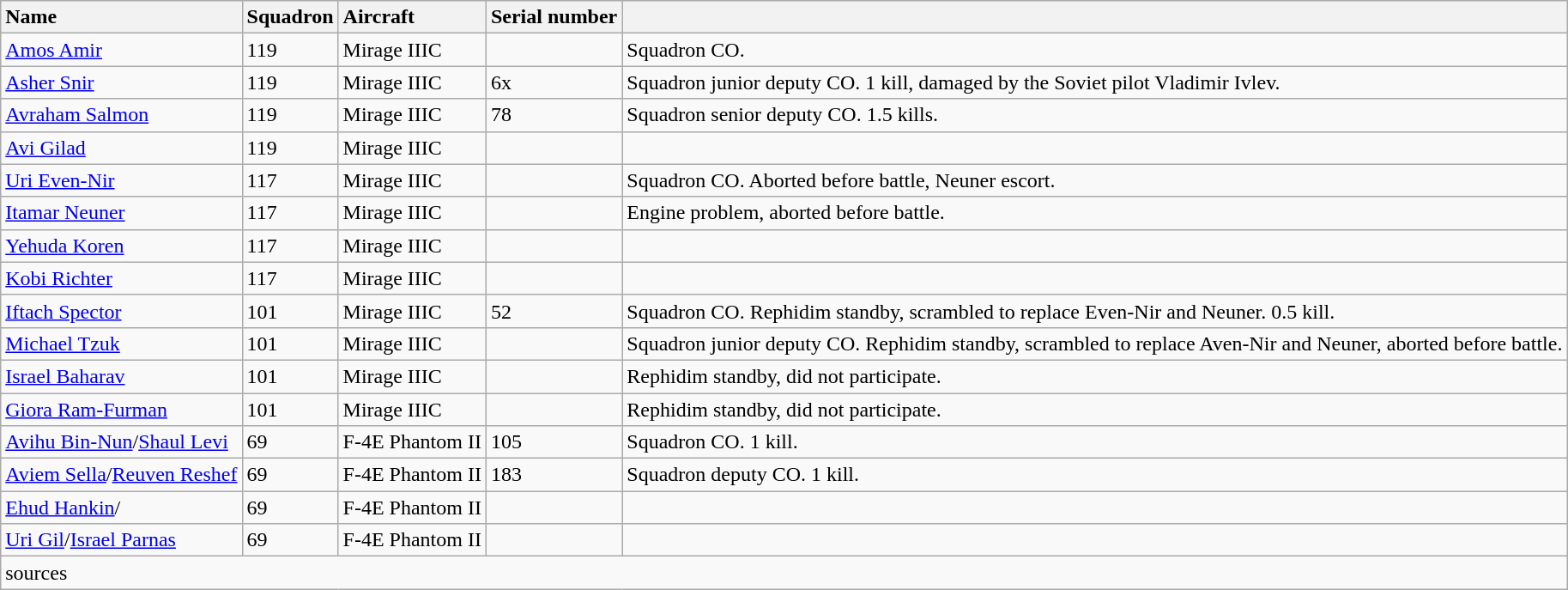<table class="wikitable">
<tr>
<th style="text-align: left;">Name</th>
<th style="text-align: left;">Squadron</th>
<th style="text-align: left;">Aircraft</th>
<th style="text-align: left;">Serial number</th>
<th style="text-align: left;"></th>
</tr>
<tr>
<td><a href='#'>Amos Amir</a></td>
<td>119</td>
<td>Mirage IIIC</td>
<td></td>
<td>Squadron CO.</td>
</tr>
<tr>
<td><a href='#'>Asher Snir</a></td>
<td>119</td>
<td>Mirage IIIC</td>
<td>6x</td>
<td>Squadron junior deputy CO. 1 kill, damaged by the Soviet pilot Vladimir Ivlev.</td>
</tr>
<tr>
<td><a href='#'>Avraham Salmon</a></td>
<td>119</td>
<td>Mirage IIIC</td>
<td>78</td>
<td>Squadron senior deputy CO. 1.5 kills.</td>
</tr>
<tr>
<td><a href='#'>Avi Gilad</a></td>
<td>119</td>
<td>Mirage IIIC</td>
<td></td>
<td></td>
</tr>
<tr>
<td><a href='#'>Uri Even-Nir</a></td>
<td>117</td>
<td>Mirage IIIC</td>
<td></td>
<td>Squadron CO. Aborted before battle, Neuner escort.</td>
</tr>
<tr>
<td><a href='#'>Itamar Neuner</a></td>
<td>117</td>
<td>Mirage IIIC</td>
<td></td>
<td>Engine problem, aborted before battle.</td>
</tr>
<tr>
<td><a href='#'>Yehuda Koren</a></td>
<td>117</td>
<td>Mirage IIIC</td>
<td></td>
<td></td>
</tr>
<tr>
<td><a href='#'>Kobi Richter</a></td>
<td>117</td>
<td>Mirage IIIC</td>
<td></td>
<td></td>
</tr>
<tr>
<td><a href='#'>Iftach Spector</a></td>
<td>101</td>
<td>Mirage IIIC</td>
<td>52</td>
<td>Squadron CO. Rephidim standby, scrambled to replace Even-Nir and Neuner. 0.5 kill.</td>
</tr>
<tr>
<td><a href='#'>Michael Tzuk</a></td>
<td>101</td>
<td>Mirage IIIC</td>
<td></td>
<td>Squadron junior deputy CO. Rephidim standby, scrambled to replace Aven-Nir and Neuner, aborted before battle.</td>
</tr>
<tr>
<td><a href='#'>Israel Baharav</a></td>
<td>101</td>
<td>Mirage IIIC</td>
<td></td>
<td>Rephidim standby, did not participate.</td>
</tr>
<tr>
<td><a href='#'>Giora Ram-Furman</a></td>
<td>101</td>
<td>Mirage IIIC</td>
<td></td>
<td>Rephidim standby, did not participate.</td>
</tr>
<tr>
<td><a href='#'>Avihu Bin-Nun</a>/<a href='#'>Shaul Levi</a></td>
<td>69</td>
<td>F-4E Phantom II</td>
<td>105</td>
<td>Squadron CO. 1 kill.</td>
</tr>
<tr>
<td><a href='#'>Aviem Sella</a>/<a href='#'>Reuven Reshef</a></td>
<td>69</td>
<td>F-4E Phantom II</td>
<td>183</td>
<td>Squadron deputy CO. 1 kill.</td>
</tr>
<tr>
<td><a href='#'>Ehud Hankin</a>/</td>
<td>69</td>
<td>F-4E Phantom II</td>
<td></td>
<td></td>
</tr>
<tr>
<td><a href='#'>Uri Gil</a>/<a href='#'>Israel Parnas</a></td>
<td>69</td>
<td>F-4E Phantom II</td>
<td></td>
<td></td>
</tr>
<tr>
<td colspan="5">sources</td>
</tr>
</table>
